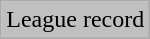<table class="wikitable">
<tr>
<td style="background:silver;">League record</td>
</tr>
</table>
